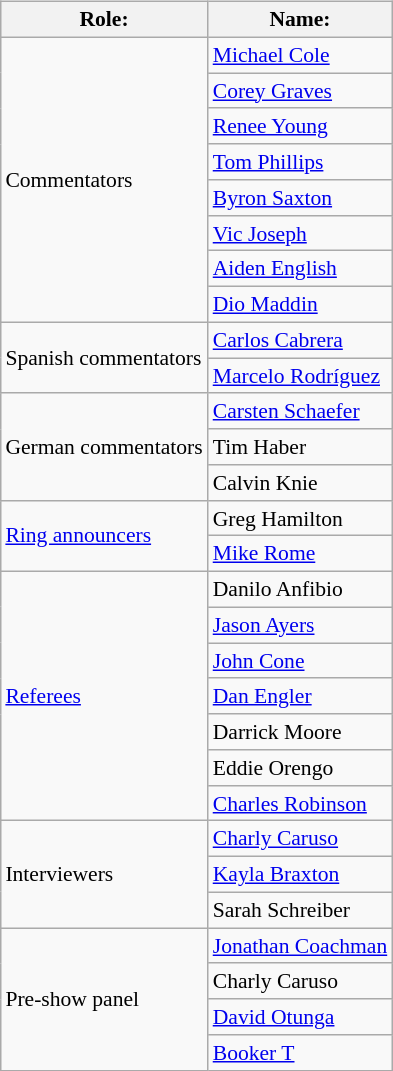<table class=wikitable style="font-size:90%; margin: 0.5em 0 0.5em 1em; float: right; clear: right;">
<tr>
<th>Role:</th>
<th>Name:</th>
</tr>
<tr>
<td rowspan=8>Commentators</td>
<td><a href='#'>Michael Cole</a> </td>
</tr>
<tr>
<td><a href='#'>Corey Graves</a> </td>
</tr>
<tr>
<td><a href='#'>Renee Young</a> </td>
</tr>
<tr>
<td><a href='#'>Tom Phillips</a> </td>
</tr>
<tr>
<td><a href='#'>Byron Saxton</a> </td>
</tr>
<tr>
<td><a href='#'>Vic Joseph</a> </td>
</tr>
<tr>
<td><a href='#'>Aiden English</a> </td>
</tr>
<tr>
<td><a href='#'>Dio Maddin</a> </td>
</tr>
<tr>
<td rowspan=2>Spanish commentators</td>
<td><a href='#'>Carlos Cabrera</a></td>
</tr>
<tr>
<td><a href='#'>Marcelo Rodríguez</a></td>
</tr>
<tr>
<td rowspan=3>German commentators</td>
<td><a href='#'>Carsten Schaefer</a></td>
</tr>
<tr>
<td>Tim Haber</td>
</tr>
<tr>
<td>Calvin Knie</td>
</tr>
<tr>
<td rowspan=2><a href='#'>Ring announcers</a></td>
<td>Greg Hamilton </td>
</tr>
<tr>
<td><a href='#'>Mike Rome</a> </td>
</tr>
<tr>
<td rowspan=7><a href='#'>Referees</a></td>
<td>Danilo Anfibio</td>
</tr>
<tr>
<td><a href='#'>Jason Ayers</a></td>
</tr>
<tr>
<td><a href='#'>John Cone</a></td>
</tr>
<tr>
<td><a href='#'>Dan Engler</a></td>
</tr>
<tr>
<td>Darrick Moore</td>
</tr>
<tr>
<td>Eddie Orengo</td>
</tr>
<tr>
<td><a href='#'>Charles Robinson</a></td>
</tr>
<tr>
<td rowspan=3>Interviewers</td>
<td><a href='#'>Charly Caruso</a></td>
</tr>
<tr>
<td><a href='#'>Kayla Braxton</a></td>
</tr>
<tr>
<td>Sarah Schreiber</td>
</tr>
<tr>
<td rowspan=4>Pre-show panel</td>
<td><a href='#'>Jonathan Coachman</a></td>
</tr>
<tr>
<td>Charly Caruso</td>
</tr>
<tr>
<td><a href='#'>David Otunga</a></td>
</tr>
<tr>
<td><a href='#'>Booker T</a></td>
</tr>
</table>
